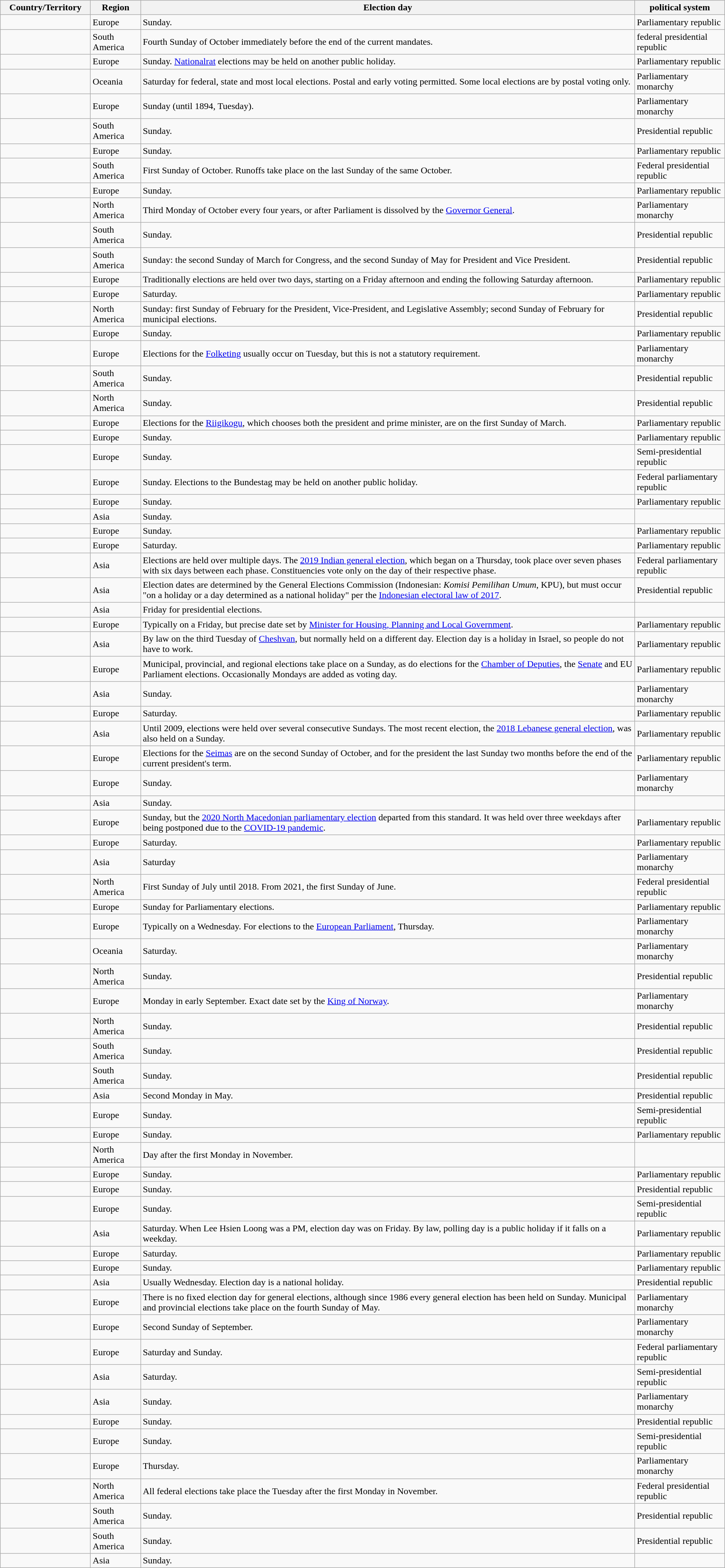<table class="wikitable sortable" style="margin-left:auto; margin-right:auto; margin-top:0;">
<tr>
<th width=150pt>Country/Territory</th>
<th width=80pt>Region</th>
<th>Election day</th>
<th>political system</th>
</tr>
<tr>
<td></td>
<td>Europe</td>
<td>Sunday.</td>
<td>Parliamentary republic</td>
</tr>
<tr>
<td></td>
<td>South America</td>
<td>Fourth Sunday of October immediately before the end of the current mandates.</td>
<td>federal presidential republic</td>
</tr>
<tr>
<td></td>
<td>Europe</td>
<td>Sunday. <a href='#'>Nationalrat</a> elections may be held on another public holiday.</td>
<td>Parliamentary republic</td>
</tr>
<tr>
<td></td>
<td>Oceania</td>
<td>Saturday for federal, state and most local elections. Postal and early voting permitted. Some local elections are by postal voting only.</td>
<td>Parliamentary monarchy</td>
</tr>
<tr>
<td></td>
<td>Europe</td>
<td>Sunday (until 1894, Tuesday).</td>
<td>Parliamentary monarchy</td>
</tr>
<tr>
<td></td>
<td>South America</td>
<td>Sunday.</td>
<td>Presidential republic</td>
</tr>
<tr>
<td></td>
<td>Europe</td>
<td>Sunday.</td>
<td>Parliamentary republic</td>
</tr>
<tr>
<td></td>
<td>South America</td>
<td>First Sunday of October. Runoffs take place on the last Sunday of the same October.</td>
<td>Federal presidential republic</td>
</tr>
<tr>
<td></td>
<td>Europe</td>
<td>Sunday.</td>
<td>Parliamentary republic</td>
</tr>
<tr>
<td></td>
<td>North America</td>
<td>Third Monday of October every four years, or after Parliament is dissolved by the <a href='#'>Governor General</a>.</td>
<td>Parliamentary monarchy</td>
</tr>
<tr>
<td></td>
<td>South America</td>
<td>Sunday.</td>
<td>Presidential republic</td>
</tr>
<tr>
<td></td>
<td>South America</td>
<td>Sunday: the second Sunday of March for Congress, and the second Sunday of May for President and Vice President.</td>
<td>Presidential republic</td>
</tr>
<tr>
<td></td>
<td>Europe</td>
<td>Traditionally elections are held over two days, starting on a Friday afternoon and ending the following Saturday afternoon.</td>
<td>Parliamentary republic</td>
</tr>
<tr>
<td></td>
<td>Europe</td>
<td>Saturday.</td>
<td>Parliamentary republic</td>
</tr>
<tr>
<td></td>
<td>North America</td>
<td>Sunday: first Sunday of February for the President, Vice-President, and Legislative Assembly; second Sunday of February for municipal elections.</td>
<td>Presidential republic</td>
</tr>
<tr>
<td></td>
<td>Europe</td>
<td>Sunday.</td>
<td>Parliamentary republic</td>
</tr>
<tr>
<td></td>
<td>Europe</td>
<td>Elections for the <a href='#'>Folketing</a> usually occur on Tuesday, but this is not a statutory requirement.</td>
<td>Parliamentary monarchy</td>
</tr>
<tr>
<td></td>
<td>South America</td>
<td>Sunday.</td>
<td>Presidential republic</td>
</tr>
<tr>
<td></td>
<td>North America</td>
<td>Sunday.</td>
<td>Presidential republic</td>
</tr>
<tr>
<td></td>
<td>Europe</td>
<td>Elections for the <a href='#'>Riigikogu</a>, which chooses both the president and prime minister, are on the first Sunday of March.</td>
<td>Parliamentary republic</td>
</tr>
<tr>
<td></td>
<td>Europe</td>
<td>Sunday.</td>
<td>Parliamentary republic</td>
</tr>
<tr>
<td></td>
<td>Europe</td>
<td>Sunday.</td>
<td>Semi-presidential republic</td>
</tr>
<tr>
<td></td>
<td>Europe</td>
<td>Sunday. Elections to the Bundestag may be held on another public holiday.</td>
<td>Federal parliamentary republic</td>
</tr>
<tr>
<td></td>
<td>Europe</td>
<td>Sunday.</td>
<td>Parliamentary republic</td>
</tr>
<tr>
<td></td>
<td>Asia</td>
<td>Sunday.</td>
<td></td>
</tr>
<tr>
<td></td>
<td>Europe</td>
<td>Sunday.</td>
<td>Parliamentary republic</td>
</tr>
<tr>
<td></td>
<td>Europe</td>
<td>Saturday.</td>
<td>Parliamentary republic</td>
</tr>
<tr>
<td></td>
<td>Asia</td>
<td>Elections are held over multiple days. The <a href='#'>2019 Indian general election</a>, which began on a Thursday, took place over seven phases with six days between each phase. Constituencies vote only on the day of their respective phase.</td>
<td>Federal parliamentary republic</td>
</tr>
<tr>
<td></td>
<td>Asia</td>
<td>Election dates are determined by the General Elections Commission (Indonesian: <em>Komisi Pemilihan Umum</em>, KPU), but must occur "on a holiday or a day determined as a national holiday" per the <a href='#'>Indonesian electoral law of 2017</a>.</td>
<td>Presidential republic</td>
</tr>
<tr>
<td></td>
<td>Asia</td>
<td>Friday for presidential elections.</td>
<td></td>
</tr>
<tr>
<td></td>
<td>Europe</td>
<td>Typically on a Friday, but precise date set by <a href='#'>Minister for Housing, Planning and Local Government</a>.</td>
<td>Parliamentary republic</td>
</tr>
<tr>
<td></td>
<td>Asia</td>
<td>By law on the third Tuesday of <a href='#'>Cheshvan</a>, but normally held on a different day. Election day is a holiday in Israel, so people do not have to work.</td>
<td>Parliamentary republic</td>
</tr>
<tr>
<td></td>
<td>Europe</td>
<td>Municipal, provincial, and regional elections take place on a Sunday, as do elections for the <a href='#'>Chamber of Deputies</a>, the <a href='#'>Senate</a> and EU Parliament elections. Occasionally Mondays are added as voting day.</td>
<td>Parliamentary republic</td>
</tr>
<tr>
<td></td>
<td>Asia</td>
<td>Sunday.</td>
<td>Parliamentary monarchy</td>
</tr>
<tr>
<td></td>
<td>Europe</td>
<td>Saturday.</td>
<td>Parliamentary republic</td>
</tr>
<tr>
<td></td>
<td>Asia</td>
<td>Until 2009, elections were held over several consecutive Sundays. The most recent election, the <a href='#'>2018 Lebanese general election</a>, was also held on a Sunday.</td>
<td>Parliamentary republic</td>
</tr>
<tr>
<td></td>
<td>Europe</td>
<td>Elections for the <a href='#'>Seimas</a> are on the second Sunday of October, and for the president the last Sunday two months before the end of the current president's term.</td>
<td>Parliamentary republic</td>
</tr>
<tr>
<td></td>
<td>Europe</td>
<td>Sunday.</td>
<td>Parliamentary monarchy</td>
</tr>
<tr>
<td></td>
<td>Asia</td>
<td>Sunday.</td>
<td></td>
</tr>
<tr>
<td></td>
<td>Europe</td>
<td>Sunday, but the <a href='#'>2020 North Macedonian parliamentary election</a> departed from this standard. It was held over three weekdays after being postponed due to the <a href='#'>COVID-19 pandemic</a>.</td>
<td>Parliamentary republic</td>
</tr>
<tr>
<td></td>
<td>Europe</td>
<td>Saturday.</td>
<td>Parliamentary republic</td>
</tr>
<tr>
<td></td>
<td>Asia</td>
<td>Saturday</td>
<td>Parliamentary monarchy</td>
</tr>
<tr>
<td></td>
<td>North America</td>
<td>First Sunday of July until 2018. From 2021, the first Sunday of June.</td>
<td>Federal presidential republic</td>
</tr>
<tr>
<td></td>
<td>Europe</td>
<td>Sunday for Parliamentary elections.</td>
<td>Parliamentary republic</td>
</tr>
<tr>
<td></td>
<td>Europe</td>
<td>Typically on a Wednesday. For elections to the <a href='#'>European Parliament</a>, Thursday.</td>
<td>Parliamentary monarchy</td>
</tr>
<tr>
<td></td>
<td>Oceania</td>
<td>Saturday.</td>
<td>Parliamentary monarchy</td>
</tr>
<tr>
<td></td>
<td>North America</td>
<td>Sunday.</td>
<td>Presidential republic</td>
</tr>
<tr>
<td></td>
<td>Europe</td>
<td>Monday in early September. Exact date set by the <a href='#'>King of Norway</a>.</td>
<td>Parliamentary monarchy</td>
</tr>
<tr>
<td></td>
<td>North America</td>
<td>Sunday.</td>
<td>Presidential republic</td>
</tr>
<tr>
<td></td>
<td>South America</td>
<td>Sunday.</td>
<td>Presidential republic</td>
</tr>
<tr>
<td></td>
<td>South America</td>
<td>Sunday.</td>
<td>Presidential republic</td>
</tr>
<tr>
<td></td>
<td>Asia</td>
<td>Second Monday in May.</td>
<td>Presidential republic</td>
</tr>
<tr>
<td></td>
<td>Europe</td>
<td>Sunday.</td>
<td>Semi-presidential republic</td>
</tr>
<tr>
<td></td>
<td>Europe</td>
<td>Sunday.</td>
<td>Parliamentary republic</td>
</tr>
<tr>
<td></td>
<td>North America</td>
<td>Day after the first Monday in November.</td>
<td></td>
</tr>
<tr>
<td></td>
<td>Europe</td>
<td>Sunday.</td>
<td>Parliamentary republic</td>
</tr>
<tr>
<td></td>
<td>Europe</td>
<td>Sunday.</td>
<td>Presidential republic</td>
</tr>
<tr>
<td></td>
<td>Europe</td>
<td>Sunday.</td>
<td>Semi-presidential republic</td>
</tr>
<tr>
<td></td>
<td>Asia</td>
<td>Saturday. When Lee Hsien Loong was a PM, election day was on Friday. By law, polling day is a public holiday if it falls on a weekday.</td>
<td>Parliamentary republic</td>
</tr>
<tr>
<td></td>
<td>Europe</td>
<td>Saturday.</td>
<td>Parliamentary republic</td>
</tr>
<tr>
<td></td>
<td>Europe</td>
<td>Sunday.</td>
<td>Parliamentary republic</td>
</tr>
<tr>
<td></td>
<td>Asia</td>
<td>Usually Wednesday. Election day is a national holiday.</td>
<td>Presidential republic</td>
</tr>
<tr>
<td></td>
<td>Europe</td>
<td>There is no fixed election day for general elections, although since 1986 every general election has been held on Sunday. Municipal and provincial elections take place on the fourth Sunday of May.</td>
<td>Parliamentary monarchy</td>
</tr>
<tr>
<td></td>
<td>Europe</td>
<td>Second Sunday of September.</td>
<td>Parliamentary monarchy</td>
</tr>
<tr>
<td></td>
<td>Europe</td>
<td>Saturday and Sunday.</td>
<td>Federal parliamentary republic</td>
</tr>
<tr>
<td></td>
<td>Asia</td>
<td>Saturday.</td>
<td>Semi-presidential republic</td>
</tr>
<tr>
<td></td>
<td>Asia</td>
<td>Sunday.</td>
<td>Parliamentary monarchy</td>
</tr>
<tr>
<td></td>
<td>Europe</td>
<td>Sunday.</td>
<td>Presidential republic</td>
</tr>
<tr>
<td></td>
<td>Europe</td>
<td>Sunday.</td>
<td>Semi-presidential republic</td>
</tr>
<tr>
<td></td>
<td>Europe</td>
<td>Thursday. </td>
<td>Parliamentary monarchy</td>
</tr>
<tr>
<td></td>
<td>North America</td>
<td>All federal elections take place the Tuesday after the first Monday in November. </td>
<td>Federal presidential republic</td>
</tr>
<tr>
<td></td>
<td>South America</td>
<td>Sunday.</td>
<td>Presidential republic</td>
</tr>
<tr>
<td></td>
<td>South America</td>
<td>Sunday.</td>
<td>Presidential republic</td>
</tr>
<tr>
<td></td>
<td>Asia</td>
<td>Sunday.</td>
<td></td>
</tr>
</table>
